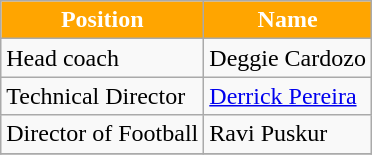<table class="wikitable">
<tr>
<th colspan="1" style="background:Orange; color:white; text-align:center;">Position</th>
<th colspan="1" style="background:Orange; color:white; text-align:center;">Name</th>
</tr>
<tr>
<td>Head coach</td>
<td> Deggie Cardozo </td>
</tr>
<tr>
<td>Technical Director</td>
<td> <a href='#'>Derrick Pereira</a></td>
</tr>
<tr>
<td>Director of Football</td>
<td> Ravi Puskur</td>
</tr>
<tr>
</tr>
</table>
